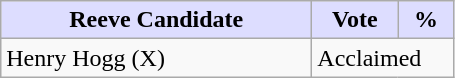<table class="wikitable">
<tr>
<th style="background:#ddf; width:200px;">Reeve Candidate </th>
<th style="background:#ddf; width:50px;">Vote</th>
<th style="background:#ddf; width:30px;">%</th>
</tr>
<tr>
<td>Henry Hogg (X)</td>
<td colspan="2">Acclaimed</td>
</tr>
</table>
